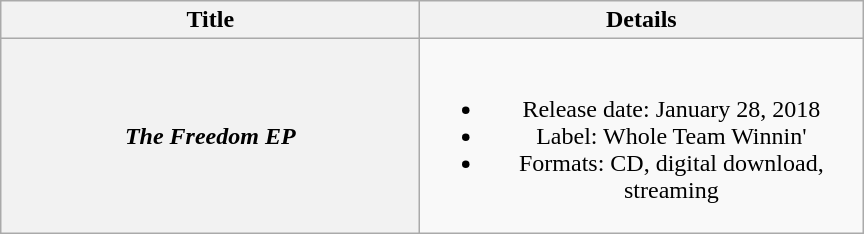<table class="wikitable plainrowheaders" style="text-align:center;">
<tr>
<th scope="col" rowspan="1" style="width:17em;">Title</th>
<th scope="col" rowspan="1" style="width:18em;">Details</th>
</tr>
<tr>
<th scope="row"><em>The Freedom EP</em></th>
<td><br><ul><li>Release date: January 28, 2018</li><li>Label: Whole Team Winnin'</li><li>Formats: CD, digital download, streaming</li></ul></td>
</tr>
</table>
